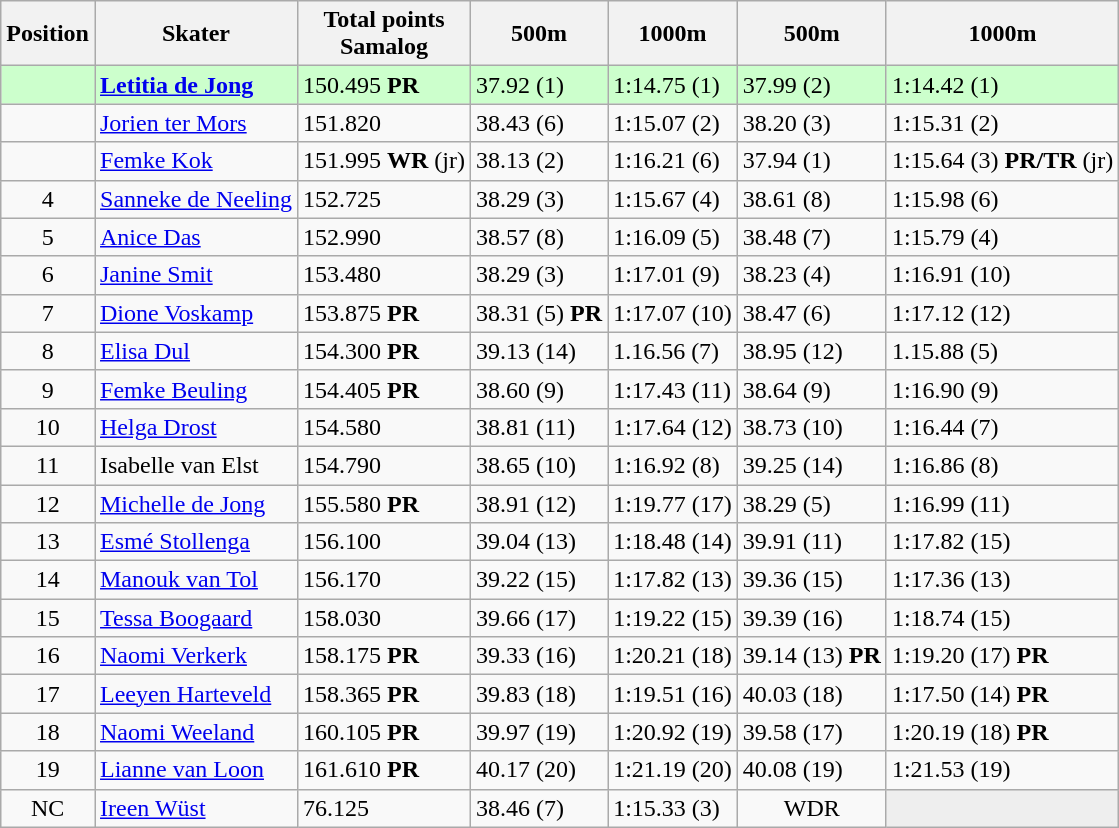<table class="wikitable">
<tr>
<th>Position</th>
<th>Skater</th>
<th>Total points <br> Samalog</th>
<th>500m</th>
<th>1000m</th>
<th>500m</th>
<th>1000m</th>
</tr>
<tr bgcolor=ccffcc>
<td style="text-align:center"></td>
<td><strong><a href='#'>Letitia de Jong</a></strong></td>
<td>150.495 <strong>PR</strong></td>
<td>37.92 (1)</td>
<td>1:14.75 (1)</td>
<td>37.99 (2)</td>
<td>1:14.42 (1)</td>
</tr>
<tr>
<td style="text-align:center"></td>
<td><a href='#'>Jorien ter Mors</a></td>
<td>151.820</td>
<td>38.43 (6)</td>
<td>1:15.07 (2)</td>
<td>38.20 (3)</td>
<td>1:15.31 (2)</td>
</tr>
<tr>
<td style="text-align:center"></td>
<td><a href='#'>Femke Kok</a></td>
<td>151.995 <strong>WR</strong> (jr)</td>
<td>38.13 (2)</td>
<td>1:16.21 (6)</td>
<td>37.94 (1)</td>
<td>1:15.64 (3) <strong>PR/TR</strong> (jr)</td>
</tr>
<tr>
<td style="text-align:center">4</td>
<td><a href='#'>Sanneke de Neeling</a></td>
<td>152.725</td>
<td>38.29 (3)</td>
<td>1:15.67 (4)</td>
<td>38.61 (8)</td>
<td>1:15.98 (6)</td>
</tr>
<tr>
<td style="text-align:center">5</td>
<td><a href='#'>Anice Das</a></td>
<td>152.990</td>
<td>38.57 (8)</td>
<td>1:16.09 (5)</td>
<td>38.48 (7)</td>
<td>1:15.79 (4)</td>
</tr>
<tr>
<td style="text-align:center">6</td>
<td><a href='#'>Janine Smit</a></td>
<td>153.480</td>
<td>38.29 (3)</td>
<td>1:17.01 (9)</td>
<td>38.23 (4)</td>
<td>1:16.91 (10)</td>
</tr>
<tr>
<td style="text-align:center">7</td>
<td><a href='#'>Dione Voskamp</a></td>
<td>153.875 <strong>PR</strong></td>
<td>38.31 (5) <strong>PR</strong></td>
<td>1:17.07 (10)</td>
<td>38.47 (6)</td>
<td>1:17.12 (12)</td>
</tr>
<tr>
<td style="text-align:center">8</td>
<td><a href='#'>Elisa Dul</a></td>
<td>154.300 <strong>PR</strong></td>
<td>39.13 (14)</td>
<td>1.16.56 (7)</td>
<td>38.95 (12)</td>
<td>1.15.88 (5)</td>
</tr>
<tr>
<td style="text-align:center">9</td>
<td><a href='#'>Femke Beuling</a></td>
<td>154.405 <strong>PR</strong></td>
<td>38.60 (9)</td>
<td>1:17.43 (11)</td>
<td>38.64 (9)</td>
<td>1:16.90 (9)</td>
</tr>
<tr>
<td style="text-align:center">10</td>
<td><a href='#'>Helga Drost</a></td>
<td>154.580</td>
<td>38.81 (11)</td>
<td>1:17.64 (12)</td>
<td>38.73 (10)</td>
<td>1:16.44 (7)</td>
</tr>
<tr>
<td style="text-align:center">11</td>
<td>Isabelle van Elst</td>
<td>154.790</td>
<td>38.65 (10)</td>
<td>1:16.92 (8)</td>
<td>39.25 (14)</td>
<td>1:16.86 (8)</td>
</tr>
<tr>
<td style="text-align:center">12</td>
<td><a href='#'>Michelle de Jong</a></td>
<td>155.580 <strong>PR</strong></td>
<td>38.91 (12)</td>
<td>1:19.77 (17)</td>
<td>38.29 (5)</td>
<td>1:16.99 (11)</td>
</tr>
<tr>
<td style="text-align:center">13</td>
<td><a href='#'>Esmé Stollenga</a></td>
<td>156.100</td>
<td>39.04 (13)</td>
<td>1:18.48 (14)</td>
<td>39.91 (11)</td>
<td>1:17.82 (15)</td>
</tr>
<tr>
<td style="text-align:center">14</td>
<td><a href='#'>Manouk van Tol</a></td>
<td>156.170</td>
<td>39.22 (15)</td>
<td>1:17.82 (13)</td>
<td>39.36 (15)</td>
<td>1:17.36 (13)</td>
</tr>
<tr>
<td style="text-align:center">15</td>
<td><a href='#'>Tessa Boogaard</a></td>
<td>158.030</td>
<td>39.66 (17)</td>
<td>1:19.22 (15)</td>
<td>39.39 (16)</td>
<td>1:18.74 (15)</td>
</tr>
<tr>
<td style="text-align:center">16</td>
<td><a href='#'>Naomi Verkerk</a></td>
<td>158.175 <strong>PR</strong></td>
<td>39.33 (16)</td>
<td>1:20.21 (18)</td>
<td>39.14 (13) <strong>PR</strong></td>
<td>1:19.20 (17) <strong>PR</strong></td>
</tr>
<tr>
<td style="text-align:center">17</td>
<td><a href='#'>Leeyen Harteveld</a></td>
<td>158.365 <strong>PR</strong></td>
<td>39.83 (18)</td>
<td>1:19.51 (16)</td>
<td>40.03 (18)</td>
<td>1:17.50 (14) <strong>PR</strong></td>
</tr>
<tr>
<td style="text-align:center">18</td>
<td><a href='#'>Naomi Weeland</a></td>
<td>160.105 <strong>PR</strong></td>
<td>39.97 (19)</td>
<td>1:20.92 (19)</td>
<td>39.58 (17)</td>
<td>1:20.19 (18) <strong>PR</strong></td>
</tr>
<tr>
<td style="text-align:center">19</td>
<td><a href='#'>Lianne van Loon</a></td>
<td>161.610 <strong>PR</strong></td>
<td>40.17 (20)</td>
<td>1:21.19 (20)</td>
<td>40.08 (19)</td>
<td>1:21.53 (19)</td>
</tr>
<tr>
<td style="text-align:center">NC</td>
<td><a href='#'>Ireen Wüst</a></td>
<td>76.125</td>
<td>38.46 (7)</td>
<td>1:15.33 (3)</td>
<td style="text-align:center">WDR</td>
<td bgcolor=#EEEEEE></td>
</tr>
</table>
